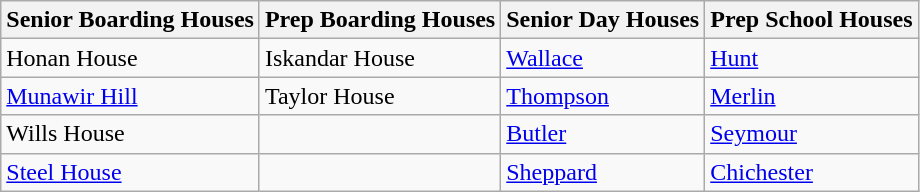<table class="wikitable">
<tr>
<th>Senior Boarding Houses</th>
<th>Prep Boarding Houses</th>
<th>Senior Day Houses</th>
<th>Prep School Houses</th>
</tr>
<tr>
<td>Honan House</td>
<td>Iskandar House</td>
<td><a href='#'>Wallace</a></td>
<td><a href='#'>Hunt</a></td>
</tr>
<tr>
<td><a href='#'>Munawir Hill</a></td>
<td>Taylor House</td>
<td><a href='#'>Thompson</a></td>
<td><a href='#'>Merlin</a></td>
</tr>
<tr>
<td>Wills House</td>
<td></td>
<td><a href='#'>Butler</a></td>
<td><a href='#'>Seymour</a></td>
</tr>
<tr>
<td><a href='#'>Steel House</a></td>
<td></td>
<td><a href='#'>Sheppard</a></td>
<td><a href='#'>Chichester</a></td>
</tr>
</table>
